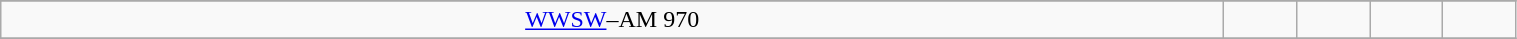<table style="min-width:80%;text-align:center;" class="wikitable">
<tr>
</tr>
<tr>
<td><a href='#'>WWSW</a>–AM 970</td>
<td></td>
<td></td>
<td></td>
<td></td>
</tr>
<tr>
</tr>
</table>
